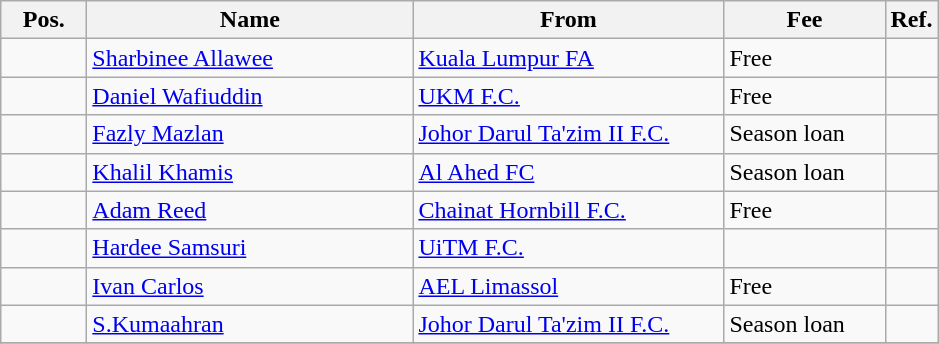<table class="wikitable">
<tr>
<th style="width:50px">Pos.</th>
<th style="width:210px">Name</th>
<th style="width:200px">From</th>
<th style="width:100px">Fee</th>
<th style="width:20px">Ref.</th>
</tr>
<tr>
<td></td>
<td align=left> <a href='#'>Sharbinee Allawee</a></td>
<td> <a href='#'>Kuala Lumpur FA</a></td>
<td>Free</td>
<td></td>
</tr>
<tr>
<td></td>
<td align=left> <a href='#'>Daniel Wafiuddin</a></td>
<td> <a href='#'>UKM F.C.</a></td>
<td>Free</td>
<td></td>
</tr>
<tr>
<td></td>
<td align=left> <a href='#'>Fazly Mazlan</a></td>
<td> <a href='#'>Johor Darul Ta'zim II F.C.</a></td>
<td>Season loan</td>
<td></td>
</tr>
<tr>
<td></td>
<td align=left> <a href='#'>Khalil Khamis</a></td>
<td> <a href='#'>Al Ahed FC</a></td>
<td>Season loan</td>
<td></td>
</tr>
<tr>
<td></td>
<td align=left> <a href='#'>Adam Reed</a></td>
<td> <a href='#'>Chainat Hornbill F.C.</a></td>
<td>Free</td>
<td></td>
</tr>
<tr>
<td></td>
<td align=left> <a href='#'>Hardee Samsuri</a></td>
<td> <a href='#'>UiTM F.C.</a></td>
<td></td>
<td></td>
</tr>
<tr>
<td></td>
<td align=left> <a href='#'>Ivan Carlos</a></td>
<td> <a href='#'>AEL Limassol</a></td>
<td>Free</td>
<td></td>
</tr>
<tr>
<td></td>
<td align=left> <a href='#'>S.Kumaahran</a></td>
<td> <a href='#'>Johor Darul Ta'zim II F.C.</a></td>
<td>Season loan</td>
<td></td>
</tr>
<tr>
</tr>
</table>
